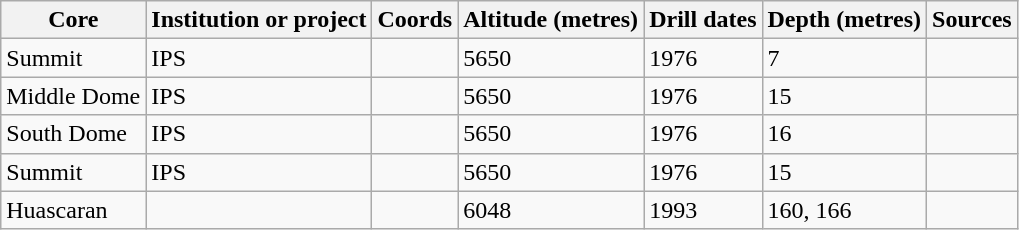<table class="wikitable sortable">
<tr>
<th>Core</th>
<th>Institution or project</th>
<th>Coords</th>
<th>Altitude (metres)</th>
<th>Drill dates</th>
<th>Depth (metres)</th>
<th>Sources</th>
</tr>
<tr>
<td>Summit</td>
<td>IPS</td>
<td></td>
<td>5650</td>
<td>1976</td>
<td>7</td>
<td></td>
</tr>
<tr>
<td>Middle Dome</td>
<td>IPS</td>
<td></td>
<td>5650</td>
<td>1976</td>
<td>15</td>
<td></td>
</tr>
<tr>
<td>South Dome</td>
<td>IPS</td>
<td></td>
<td>5650</td>
<td>1976</td>
<td>16</td>
<td></td>
</tr>
<tr>
<td>Summit</td>
<td>IPS</td>
<td></td>
<td>5650</td>
<td>1976</td>
<td>15</td>
<td></td>
</tr>
<tr>
<td>Huascaran</td>
<td></td>
<td></td>
<td>6048</td>
<td>1993</td>
<td>160, 166</td>
<td></td>
</tr>
</table>
